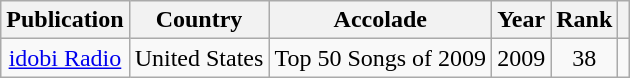<table class="wikitable plainrowheaders" style="text-align:center">
<tr>
<th>Publication</th>
<th>Country</th>
<th>Accolade</th>
<th>Year</th>
<th>Rank</th>
<th class="unsortable"></th>
</tr>
<tr>
<td><a href='#'>idobi Radio</a></td>
<td>United States</td>
<td>Top 50 Songs of 2009</td>
<td>2009</td>
<td>38</td>
<td></td>
</tr>
</table>
